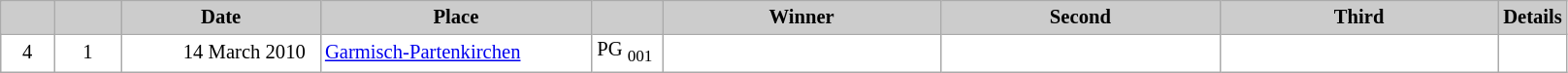<table class="wikitable plainrowheaders" style="background:#fff; font-size:86%; line-height:16px; border:grey solid 1px; border-collapse:collapse;">
<tr style="background:#ccc; text-align:center;">
<td align="center" width="30"></td>
<td align="center" width="40"></td>
<td align="center" width="130"><strong>Date</strong></td>
<td align="center" width="180"><strong>Place</strong></td>
<td align="center" width="42"></td>
<td align="center" width="185"><strong>Winner</strong></td>
<td align="center" width="185"><strong>Second</strong></td>
<td align="center" width="185"><strong>Third</strong></td>
<td align="center" width="10"><strong>Details</strong></td>
</tr>
<tr>
<td align=center>4</td>
<td align=center>1</td>
<td align=right>14 March 2010  </td>
<td> <a href='#'>Garmisch-Partenkirchen</a></td>
<td align=right>PG <sub>001</sub> </td>
<td style="vertical-align: top;"></td>
<td style="vertical-align: top;"></td>
<td style="vertical-align: top;"></td>
<td></td>
</tr>
</table>
